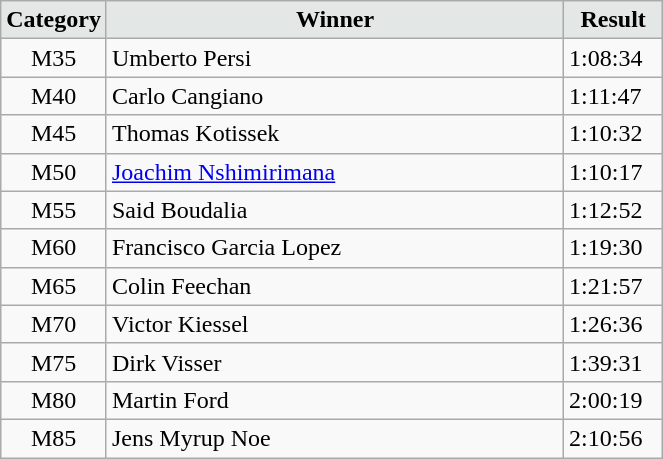<table class="wikitable" width=35%>
<tr>
<td width=15% align="center" bgcolor=#E3E7E6><strong>Category</strong></td>
<td align="center" bgcolor=#E3E7E6> <strong>Winner</strong></td>
<td width=15% align="center" bgcolor=#E3E7E6><strong>Result</strong></td>
</tr>
<tr>
<td align="center">M35</td>
<td> Umberto Persi</td>
<td>1:08:34</td>
</tr>
<tr>
<td align="center">M40</td>
<td> Carlo Cangiano</td>
<td>1:11:47</td>
</tr>
<tr>
<td align="center">M45</td>
<td> Thomas Kotissek</td>
<td>1:10:32</td>
</tr>
<tr>
<td align="center">M50</td>
<td> <a href='#'>Joachim Nshimirimana</a></td>
<td>1:10:17</td>
</tr>
<tr>
<td align="center">M55</td>
<td> Said Boudalia</td>
<td>1:12:52</td>
</tr>
<tr>
<td align="center">M60</td>
<td> Francisco Garcia Lopez</td>
<td>1:19:30</td>
</tr>
<tr>
<td align="center">M65</td>
<td> Colin Feechan</td>
<td>1:21:57</td>
</tr>
<tr>
<td align="center">M70</td>
<td> Victor Kiessel</td>
<td>1:26:36</td>
</tr>
<tr>
<td align="center">M75</td>
<td> Dirk Visser</td>
<td>1:39:31</td>
</tr>
<tr>
<td align="center">M80</td>
<td> Martin Ford</td>
<td>2:00:19</td>
</tr>
<tr>
<td align="center">M85</td>
<td> Jens Myrup Noe</td>
<td>2:10:56</td>
</tr>
</table>
